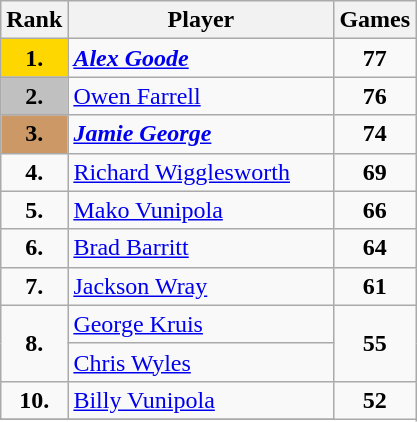<table class="wikitable sticky-header">
<tr>
<th width=35>Rank</th>
<th width=170>Player</th>
<th width=40>Games</th>
</tr>
<tr>
<td align=center bgcolor=Gold><strong>1.</strong></td>
<td> <strong><em><a href='#'>Alex Goode</a></em></strong></td>
<td align=center><strong>77</strong></td>
</tr>
<tr>
<td align=center bgcolor=Silver><strong>2.</strong></td>
<td> <a href='#'>Owen Farrell</a></td>
<td align=center><strong>76</strong></td>
</tr>
<tr>
<td align=center bgcolor=#cc9966><strong>3.</strong></td>
<td> <strong><em><a href='#'>Jamie George</a></em></strong></td>
<td align=center><strong>74</strong></td>
</tr>
<tr>
<td align=center><strong>4.</strong></td>
<td> <a href='#'>Richard Wigglesworth</a></td>
<td align=center><strong>69</strong></td>
</tr>
<tr>
<td align=center><strong>5.</strong></td>
<td> <a href='#'>Mako Vunipola</a></td>
<td align=center><strong>66</strong></td>
</tr>
<tr>
<td align=center><strong>6.</strong></td>
<td> <a href='#'>Brad Barritt</a></td>
<td align=center><strong>64</strong></td>
</tr>
<tr>
<td align=center><strong>7.</strong></td>
<td> <a href='#'>Jackson Wray</a></td>
<td align=center><strong>61</strong></td>
</tr>
<tr>
<td rowspan=2 align=center><strong>8.</strong></td>
<td> <a href='#'>George Kruis</a></td>
<td rowspan=2 align=center><strong>55</strong></td>
</tr>
<tr>
<td> <a href='#'>Chris Wyles</a></td>
</tr>
<tr>
<td align=center><strong>10.</strong></td>
<td> <a href='#'>Billy Vunipola</a></td>
<td rowspan=2 align=center><strong>52</strong></td>
</tr>
<tr>
</tr>
</table>
